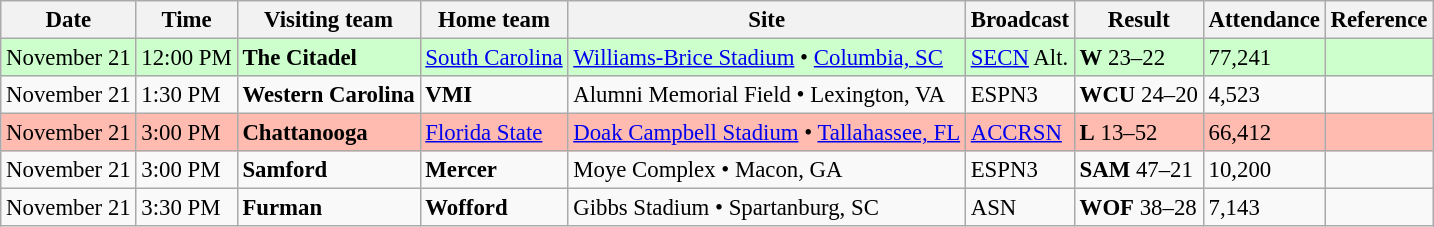<table class="wikitable" style="font-size:95%;">
<tr>
<th>Date</th>
<th>Time</th>
<th>Visiting team</th>
<th>Home team</th>
<th>Site</th>
<th>Broadcast</th>
<th>Result</th>
<th>Attendance</th>
<th class="unsortable">Reference</th>
</tr>
<tr bgcolor=ccffcc>
<td>November 21</td>
<td>12:00 PM</td>
<td><strong>The Citadel</strong></td>
<td><a href='#'>South Carolina</a></td>
<td><a href='#'>Williams-Brice Stadium</a> • <a href='#'>Columbia, SC</a></td>
<td><a href='#'>SECN</a> Alt.</td>
<td><strong>W</strong> 23–22</td>
<td>77,241</td>
<td></td>
</tr>
<tr bgcolor=>
<td>November 21</td>
<td>1:30 PM</td>
<td><strong>Western Carolina</strong></td>
<td><strong>VMI</strong></td>
<td>Alumni Memorial Field • Lexington, VA</td>
<td>ESPN3</td>
<td><strong>WCU</strong> 24–20</td>
<td>4,523</td>
<td></td>
</tr>
<tr bgcolor=ffbbb>
<td>November 21</td>
<td>3:00 PM</td>
<td><strong>Chattanooga</strong></td>
<td><a href='#'>Florida State</a></td>
<td><a href='#'>Doak Campbell Stadium</a> • <a href='#'>Tallahassee, FL</a></td>
<td><a href='#'>ACCRSN</a></td>
<td><strong>L</strong> 13–52</td>
<td>66,412</td>
<td></td>
</tr>
<tr bgcolor=>
<td>November 21</td>
<td>3:00 PM</td>
<td><strong>Samford</strong></td>
<td><strong>Mercer</strong></td>
<td>Moye Complex • Macon, GA</td>
<td>ESPN3</td>
<td><strong>SAM</strong> 47–21</td>
<td>10,200</td>
<td></td>
</tr>
<tr bgcolor=>
<td>November 21</td>
<td>3:30 PM</td>
<td><strong>Furman</strong></td>
<td><strong>Wofford</strong></td>
<td>Gibbs Stadium • Spartanburg, SC</td>
<td>ASN</td>
<td><strong>WOF</strong> 38–28</td>
<td>7,143</td>
<td></td>
</tr>
</table>
